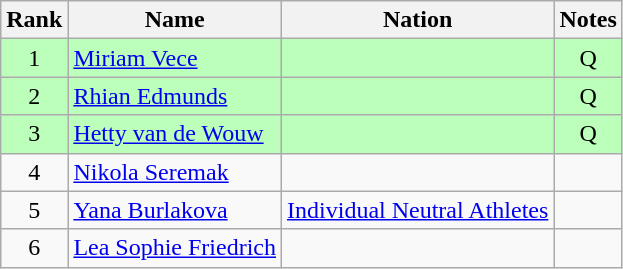<table class="wikitable sortable" style="text-align:center">
<tr>
<th>Rank</th>
<th>Name</th>
<th>Nation</th>
<th>Notes</th>
</tr>
<tr bgcolor=bbffbb>
<td>1</td>
<td align=left><a href='#'>Miriam Vece</a></td>
<td align=left></td>
<td>Q</td>
</tr>
<tr bgcolor=bbffbb>
<td>2</td>
<td align=left><a href='#'>Rhian Edmunds</a></td>
<td align=left></td>
<td>Q</td>
</tr>
<tr bgcolor=bbffbb>
<td>3</td>
<td align=left><a href='#'>Hetty van de Wouw</a></td>
<td align=left></td>
<td>Q</td>
</tr>
<tr>
<td>4</td>
<td align=left><a href='#'>Nikola Seremak</a></td>
<td align=left></td>
<td></td>
</tr>
<tr>
<td>5</td>
<td align=left><a href='#'>Yana Burlakova</a></td>
<td align=left><a href='#'>Individual Neutral Athletes</a></td>
<td></td>
</tr>
<tr>
<td>6</td>
<td align=left><a href='#'>Lea Sophie Friedrich</a></td>
<td align=left></td>
<td></td>
</tr>
</table>
